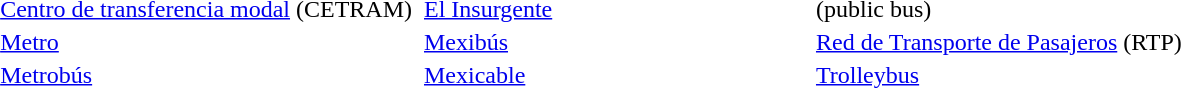<table style="margin:auto">
<tr>
<td> <a href='#'>Centro de transferencia modal</a> (CETRAM) </td>
<td width=33%> <a href='#'>El Insurgente</a></td>
<td>  (public bus)</td>
</tr>
<tr>
<td> <a href='#'>Metro</a></td>
<td> <a href='#'>Mexibús</a></td>
<td> <a href='#'>Red de Transporte de Pasajeros</a> (RTP)</td>
</tr>
<tr>
<td> <a href='#'>Metrobús</a></td>
<td> <a href='#'>Mexicable</a></td>
<td> <a href='#'>Trolleybus</a></td>
</tr>
</table>
